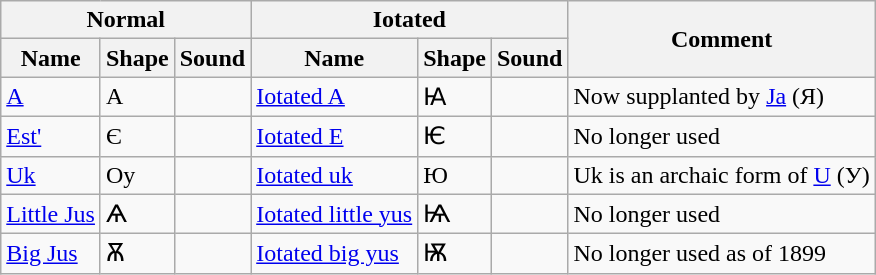<table class=wikitable>
<tr>
<th colspan=3 align=center>Normal</th>
<th colspan=3 align=center>Iotated</th>
<th rowspan=2 align=center>Comment</th>
</tr>
<tr>
<th>Name</th>
<th>Shape</th>
<th>Sound</th>
<th>Name</th>
<th>Shape</th>
<th>Sound</th>
</tr>
<tr>
<td><a href='#'>A</a></td>
<td>А</td>
<td></td>
<td><a href='#'>Iotated A</a></td>
<td>Ꙗ</td>
<td></td>
<td>Now supplanted by <a href='#'>Ja</a> (Я)</td>
</tr>
<tr>
<td><a href='#'>Est'</a></td>
<td>Є</td>
<td></td>
<td><a href='#'>Iotated E</a></td>
<td>Ѥ</td>
<td></td>
<td>No longer used</td>
</tr>
<tr>
<td><a href='#'>Uk</a></td>
<td>Оу</td>
<td></td>
<td><a href='#'>Iotated uk</a></td>
<td>Ю</td>
<td></td>
<td>Uk is an archaic form of <a href='#'>U</a> (У)</td>
</tr>
<tr>
<td><a href='#'>Little Jus</a></td>
<td>Ѧ</td>
<td></td>
<td><a href='#'>Iotated little yus</a></td>
<td>Ѩ</td>
<td></td>
<td>No longer used</td>
</tr>
<tr>
<td><a href='#'>Big Jus</a></td>
<td>Ѫ</td>
<td></td>
<td><a href='#'>Iotated big yus</a></td>
<td>Ѭ</td>
<td></td>
<td>No longer used as of 1899</td>
</tr>
</table>
